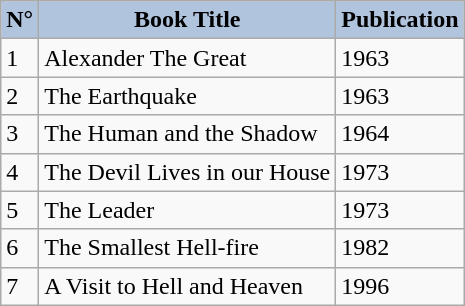<table class="wikitable sortable plainrowheaders">
<tr style="text-align:center;">
<th scope="col" style="background:#B0C4DE;">N°</th>
<th scope="col" style="background:#B0C4DE;">Book Title</th>
<th scope="col" style="background:#B0C4DE;">Publication</th>
</tr>
<tr>
<td>1</td>
<td>Alexander The Great</td>
<td>1963</td>
</tr>
<tr>
<td>2</td>
<td>The Earthquake</td>
<td>1963</td>
</tr>
<tr>
<td>3</td>
<td>The Human and the Shadow</td>
<td>1964</td>
</tr>
<tr>
<td>4</td>
<td>The Devil Lives in our House</td>
<td>1973</td>
</tr>
<tr>
<td>5</td>
<td>The Leader</td>
<td>1973</td>
</tr>
<tr>
<td>6</td>
<td>The Smallest Hell-fire</td>
<td>1982</td>
</tr>
<tr>
<td>7</td>
<td>A Visit to Hell and Heaven</td>
<td>1996</td>
</tr>
</table>
